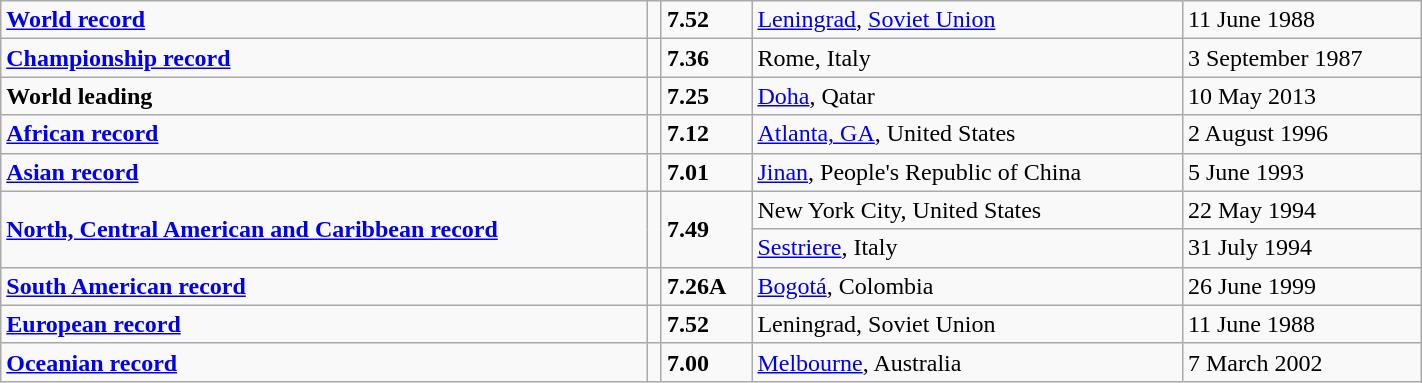<table class="wikitable" width=75%>
<tr>
<td><strong><a href='#'>World record</a></strong></td>
<td></td>
<td><strong>7.52</strong></td>
<td><a href='#'>Leningrad</a>, <a href='#'>Soviet Union</a></td>
<td>11 June 1988</td>
</tr>
<tr>
<td><strong><a href='#'>Championship record</a></strong></td>
<td></td>
<td><strong>7.36</strong></td>
<td>Rome, Italy</td>
<td>3 September 1987</td>
</tr>
<tr>
<td><strong>World leading</strong></td>
<td></td>
<td><strong>7.25</strong></td>
<td><a href='#'>Doha</a>, Qatar</td>
<td>10 May 2013</td>
</tr>
<tr>
<td><strong><a href='#'>African record</a></strong></td>
<td></td>
<td><strong>7.12</strong></td>
<td><a href='#'>Atlanta, GA</a>, United States</td>
<td>2 August 1996</td>
</tr>
<tr>
<td><strong><a href='#'>Asian record</a></strong></td>
<td></td>
<td><strong>7.01</strong></td>
<td><a href='#'>Jinan</a>, People's Republic of China</td>
<td>5 June 1993</td>
</tr>
<tr>
<td rowspan=2><strong><a href='#'>North, Central American and Caribbean record</a></strong></td>
<td rowspan=2></td>
<td rowspan=2><strong>7.49</strong></td>
<td>New York City, United States</td>
<td>22 May 1994</td>
</tr>
<tr>
<td><a href='#'>Sestriere</a>, Italy</td>
<td>31 July 1994</td>
</tr>
<tr>
<td><strong><a href='#'>South American record</a></strong></td>
<td></td>
<td><strong>7.26A</strong></td>
<td><a href='#'>Bogotá</a>, Colombia</td>
<td>26 June 1999</td>
</tr>
<tr>
<td><strong><a href='#'>European record</a></strong></td>
<td></td>
<td><strong>7.52</strong></td>
<td>Leningrad, Soviet Union</td>
<td>11 June 1988</td>
</tr>
<tr>
<td><strong><a href='#'>Oceanian record</a></strong></td>
<td></td>
<td><strong>7.00</strong></td>
<td><a href='#'>Melbourne</a>, Australia</td>
<td>7 March 2002</td>
</tr>
</table>
